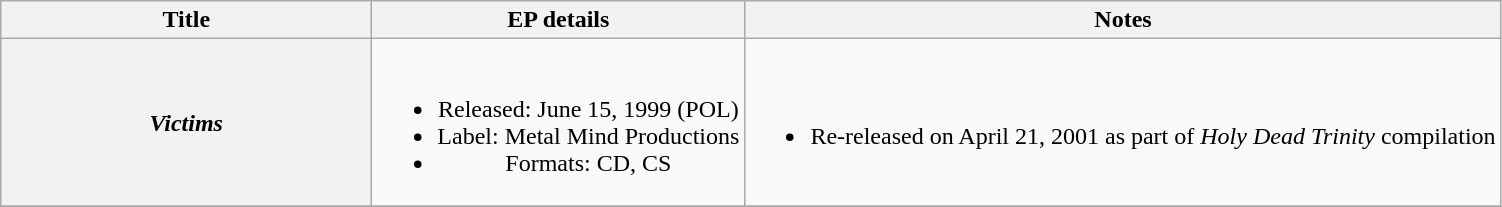<table class="wikitable plainrowheaders" style="text-align:center;">
<tr>
<th scope="col" style="width:15em;">Title</th>
<th scope="col">EP details</th>
<th scope="col">Notes</th>
</tr>
<tr>
<th scope="row"><em>Victims</em></th>
<td><br><ul><li>Released: June 15, 1999 (POL)</li><li>Label: Metal Mind Productions</li><li>Formats: CD, CS</li></ul></td>
<td><br><ul><li>Re-released on April 21, 2001 as part of <em>Holy Dead Trinity</em> compilation</li></ul></td>
</tr>
<tr>
</tr>
</table>
